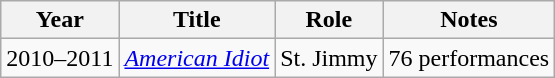<table class="wikitable sortable">
<tr>
<th>Year</th>
<th>Title</th>
<th>Role</th>
<th>Notes</th>
</tr>
<tr>
<td>2010–2011</td>
<td><em><a href='#'>American Idiot</a></em></td>
<td>St. Jimmy</td>
<td>76 performances</td>
</tr>
</table>
